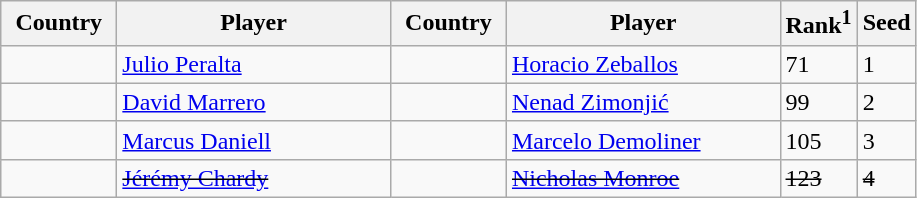<table class="sortable wikitable">
<tr>
<th width="70">Country</th>
<th width="175">Player</th>
<th width="70">Country</th>
<th width="175">Player</th>
<th>Rank<sup>1</sup></th>
<th>Seed</th>
</tr>
<tr>
<td></td>
<td><a href='#'>Julio Peralta</a></td>
<td></td>
<td><a href='#'>Horacio Zeballos</a></td>
<td>71</td>
<td>1</td>
</tr>
<tr>
<td></td>
<td><a href='#'>David Marrero</a></td>
<td></td>
<td><a href='#'>Nenad Zimonjić</a></td>
<td>99</td>
<td>2</td>
</tr>
<tr>
<td></td>
<td><a href='#'>Marcus Daniell</a></td>
<td></td>
<td><a href='#'>Marcelo Demoliner</a></td>
<td>105</td>
<td>3</td>
</tr>
<tr>
<td><s></s></td>
<td><s><a href='#'>Jérémy Chardy</a></s></td>
<td><s></s></td>
<td><s><a href='#'>Nicholas Monroe</a></s></td>
<td><s>123</s></td>
<td><s>4</s></td>
</tr>
</table>
